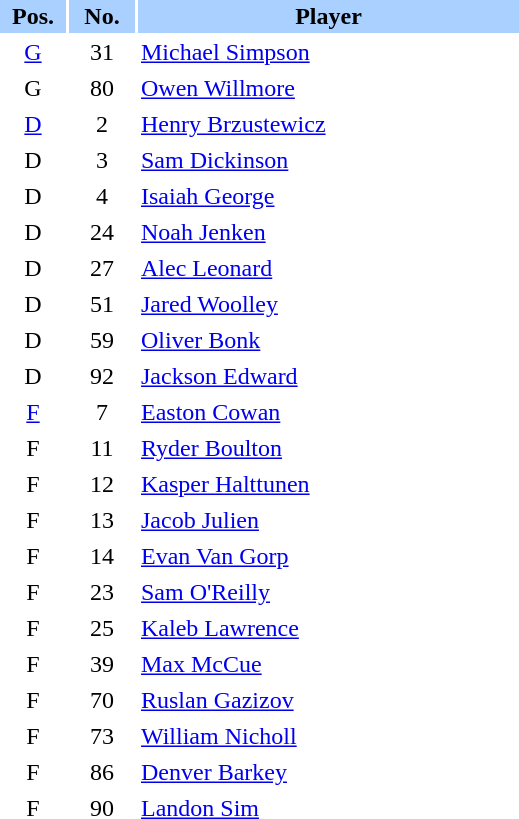<table border="0" cellspacing="2" cellpadding="2">
<tr bgcolor=AAD0FF>
<th width=40>Pos.</th>
<th width=40>No.</th>
<th width=250>Player</th>
</tr>
<tr>
<td style="text-align:center;"><a href='#'>G</a></td>
<td style="text-align:center;">31</td>
<td><a href='#'>Michael Simpson</a></td>
</tr>
<tr>
<td style="text-align:center;">G</td>
<td style="text-align:center;">80</td>
<td><a href='#'>Owen Willmore</a></td>
</tr>
<tr>
<td style="text-align:center;"><a href='#'>D</a></td>
<td style="text-align:center;">2</td>
<td><a href='#'>Henry Brzustewicz</a></td>
</tr>
<tr>
<td style="text-align:center;">D</td>
<td style="text-align:center;">3</td>
<td><a href='#'>Sam Dickinson</a></td>
</tr>
<tr>
<td style="text-align:center;">D</td>
<td style="text-align:center;">4</td>
<td><a href='#'>Isaiah George</a></td>
</tr>
<tr>
<td style="text-align:center;">D</td>
<td style="text-align:center;">24</td>
<td><a href='#'>Noah Jenken</a></td>
</tr>
<tr>
<td style="text-align:center;">D</td>
<td style="text-align:center;">27</td>
<td><a href='#'>Alec Leonard</a></td>
</tr>
<tr>
<td style="text-align:center;">D</td>
<td style="text-align:center;">51</td>
<td><a href='#'>Jared Woolley</a></td>
</tr>
<tr>
<td style="text-align:center;">D</td>
<td style="text-align:center;">59</td>
<td><a href='#'>Oliver Bonk</a></td>
</tr>
<tr>
<td style="text-align:center;">D</td>
<td style="text-align:center;">92</td>
<td><a href='#'>Jackson Edward</a></td>
</tr>
<tr>
<td style="text-align:center;"><a href='#'>F</a></td>
<td style="text-align:center;">7</td>
<td><a href='#'>Easton Cowan</a></td>
</tr>
<tr>
<td style="text-align:center;">F</td>
<td style="text-align:center;">11</td>
<td><a href='#'>Ryder Boulton</a></td>
</tr>
<tr>
<td style="text-align:center;">F</td>
<td style="text-align:center;">12</td>
<td><a href='#'>Kasper Halttunen</a></td>
</tr>
<tr>
<td style="text-align:center;">F</td>
<td style="text-align:center;">13</td>
<td><a href='#'>Jacob Julien</a></td>
</tr>
<tr>
<td style="text-align:center;">F</td>
<td style="text-align:center;">14</td>
<td><a href='#'>Evan Van Gorp</a></td>
</tr>
<tr>
<td style="text-align:center;">F</td>
<td style="text-align:center;">23</td>
<td><a href='#'>Sam O'Reilly</a></td>
</tr>
<tr>
<td style="text-align:center;">F</td>
<td style="text-align:center;">25</td>
<td><a href='#'>Kaleb Lawrence</a></td>
</tr>
<tr>
<td style="text-align:center;">F</td>
<td style="text-align:center;">39</td>
<td><a href='#'>Max McCue</a></td>
</tr>
<tr>
<td style="text-align:center;">F</td>
<td style="text-align:center;">70</td>
<td><a href='#'>Ruslan Gazizov</a></td>
</tr>
<tr>
<td style="text-align:center;">F</td>
<td style="text-align:center;">73</td>
<td><a href='#'>William Nicholl</a></td>
</tr>
<tr>
<td style="text-align:center;">F</td>
<td style="text-align:center;">86</td>
<td><a href='#'>Denver Barkey</a></td>
</tr>
<tr>
<td style="text-align:center;">F</td>
<td style="text-align:center;">90</td>
<td><a href='#'>Landon Sim</a></td>
</tr>
</table>
